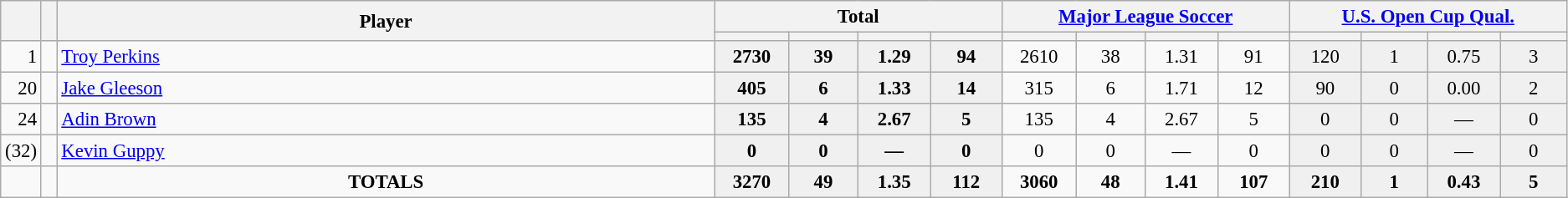<table class="wikitable" style="font-size:95%; text-align:center;">
<tr>
<th rowspan="2" width="1%"></th>
<th rowspan="2" width="1%"></th>
<th rowspan="2" width="42%">Player</th>
<th colspan="4">Total</th>
<th colspan="4"><a href='#'>Major League Soccer</a></th>
<th colspan="4"><a href='#'>U.S. Open Cup Qual.</a></th>
</tr>
<tr>
<th width=60></th>
<th width=60></th>
<th width=60></th>
<th width=60></th>
<th width=60></th>
<th width=60></th>
<th width=60></th>
<th width=60></th>
<th width=60></th>
<th width=60></th>
<th width=60></th>
<th width=60></th>
</tr>
<tr>
<td style="text-align: right;">1</td>
<td></td>
<td style="text-align: left;"><a href='#'>Troy Perkins</a></td>
<td style="background: #F0F0F0;"><strong>2730</strong></td>
<td style="background: #F0F0F0;"><strong>39</strong></td>
<td style="background: #F0F0F0;"><strong>1.29</strong></td>
<td style="background: #F0F0F0;"><strong>94</strong></td>
<td>2610</td>
<td>38</td>
<td>1.31</td>
<td>91</td>
<td style="background: #F0F0F0;">120</td>
<td style="background: #F0F0F0;">1</td>
<td style="background: #F0F0F0;">0.75</td>
<td style="background: #F0F0F0;">3</td>
</tr>
<tr>
<td style="text-align: right;">20</td>
<td></td>
<td style="text-align: left;"><a href='#'>Jake Gleeson</a></td>
<td style="background: #F0F0F0;"><strong>405</strong></td>
<td style="background: #F0F0F0;"><strong>6</strong></td>
<td style="background: #F0F0F0;"><strong>1.33</strong></td>
<td style="background: #F0F0F0;"><strong>14</strong></td>
<td>315</td>
<td>6</td>
<td>1.71</td>
<td>12</td>
<td style="background: #F0F0F0;">90</td>
<td style="background: #F0F0F0;">0</td>
<td style="background: #F0F0F0;">0.00</td>
<td style="background: #F0F0F0;">2</td>
</tr>
<tr>
<td style="text-align: right;">24</td>
<td></td>
<td style="text-align: left;"><a href='#'>Adin Brown</a></td>
<td style="background: #F0F0F0;"><strong>135</strong></td>
<td style="background: #F0F0F0;"><strong>4</strong></td>
<td style="background: #F0F0F0;"><strong>2.67</strong></td>
<td style="background: #F0F0F0;"><strong>5</strong></td>
<td>135</td>
<td>4</td>
<td>2.67</td>
<td>5</td>
<td style="background: #F0F0F0;">0</td>
<td style="background: #F0F0F0;">0</td>
<td style="background: #F0F0F0;">—</td>
<td style="background: #F0F0F0;">0</td>
</tr>
<tr>
<td style="text-align: right;">(32)</td>
<td></td>
<td style="text-align: left;"><a href='#'>Kevin Guppy</a></td>
<td style="background: #F0F0F0;"><strong>0</strong></td>
<td style="background: #F0F0F0;"><strong>0</strong></td>
<td style="background: #F0F0F0;"><strong>—</strong></td>
<td style="background: #F0F0F0;"><strong>0</strong></td>
<td>0</td>
<td>0</td>
<td>—</td>
<td>0</td>
<td style="background: #F0F0F0;">0</td>
<td style="background: #F0F0F0;">0</td>
<td style="background: #F0F0F0;">—</td>
<td style="background: #F0F0F0;">0</td>
</tr>
<tr>
<td></td>
<td></td>
<td><strong>TOTALS</strong></td>
<td style="background: #F0F0F0;"><strong>3270</strong></td>
<td style="background: #F0F0F0;"><strong>49</strong></td>
<td style="background: #F0F0F0;"><strong>1.35</strong></td>
<td style="background: #F0F0F0;"><strong>112</strong></td>
<td><strong>3060</strong></td>
<td><strong>48</strong></td>
<td><strong>1.41</strong></td>
<td><strong>107</strong></td>
<td style="background: #F0F0F0;"><strong>210</strong></td>
<td style="background: #F0F0F0;"><strong>1</strong></td>
<td style="background: #F0F0F0;"><strong>0.43</strong></td>
<td style="background: #F0F0F0;"><strong>5</strong></td>
</tr>
</table>
